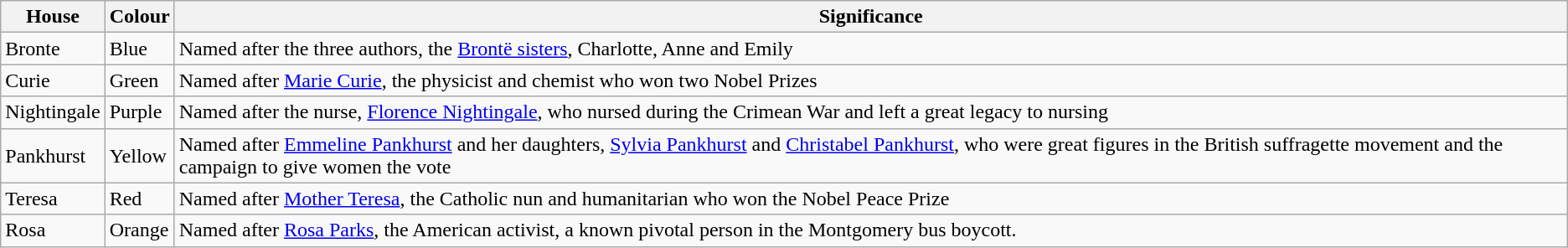<table class="wikitable">
<tr>
<th>House</th>
<th>Colour</th>
<th>Significance</th>
</tr>
<tr>
<td>Bronte</td>
<td>Blue</td>
<td>Named after the three authors, the <a href='#'>Brontë sisters</a>, Charlotte, Anne and Emily </td>
</tr>
<tr>
<td>Curie</td>
<td>Green</td>
<td>Named after <a href='#'>Marie Curie</a>, the physicist and chemist who won two Nobel Prizes</td>
</tr>
<tr>
<td>Nightingale</td>
<td>Purple</td>
<td>Named after the nurse, <a href='#'>Florence Nightingale</a>, who nursed during the Crimean War and left a great legacy to nursing</td>
</tr>
<tr>
<td>Pankhurst</td>
<td>Yellow</td>
<td>Named after <a href='#'>Emmeline Pankhurst</a> and her daughters, <a href='#'>Sylvia Pankhurst</a> and <a href='#'>Christabel Pankhurst</a>, who were great figures in the British suffragette movement and the campaign to give women the vote </td>
</tr>
<tr>
<td>Teresa</td>
<td>Red</td>
<td>Named after <a href='#'>Mother Teresa</a>, the Catholic nun and humanitarian who won the Nobel Peace Prize </td>
</tr>
<tr>
<td>Rosa</td>
<td>Orange</td>
<td>Named after <a href='#'>Rosa Parks</a>, the American activist, a known pivotal person in the Montgomery bus boycott.</td>
</tr>
</table>
